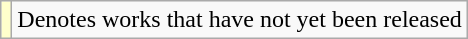<table class="wikitable sortable">
<tr>
<td style="background:#ffc"></td>
<td>Denotes works that have not yet been released</td>
</tr>
</table>
